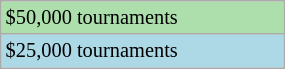<table class="wikitable"  style="font-size:85%; width:15%;">
<tr style="background:#addfad;">
<td>$50,000 tournaments</td>
</tr>
<tr style="background:lightblue;">
<td>$25,000 tournaments</td>
</tr>
</table>
